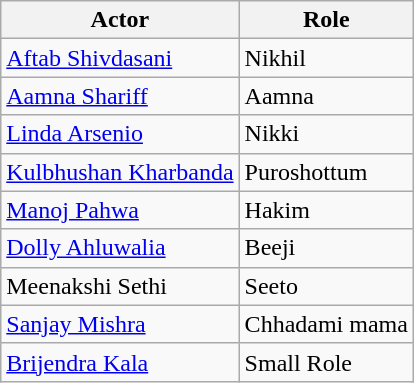<table class="wikitable">
<tr>
<th>Actor</th>
<th>Role</th>
</tr>
<tr>
<td><a href='#'>Aftab Shivdasani</a></td>
<td>Nikhil</td>
</tr>
<tr>
<td><a href='#'>Aamna Shariff</a></td>
<td>Aamna</td>
</tr>
<tr>
<td><a href='#'>Linda Arsenio</a></td>
<td>Nikki</td>
</tr>
<tr>
<td><a href='#'>Kulbhushan Kharbanda</a></td>
<td>Puroshottum</td>
</tr>
<tr>
<td><a href='#'>Manoj Pahwa</a></td>
<td>Hakim</td>
</tr>
<tr>
<td><a href='#'>Dolly Ahluwalia</a></td>
<td>Beeji</td>
</tr>
<tr>
<td>Meenakshi Sethi</td>
<td>Seeto</td>
</tr>
<tr>
<td><a href='#'>Sanjay Mishra</a></td>
<td>Chhadami mama</td>
</tr>
<tr>
<td><a href='#'>Brijendra Kala</a></td>
<td>Small Role</td>
</tr>
</table>
